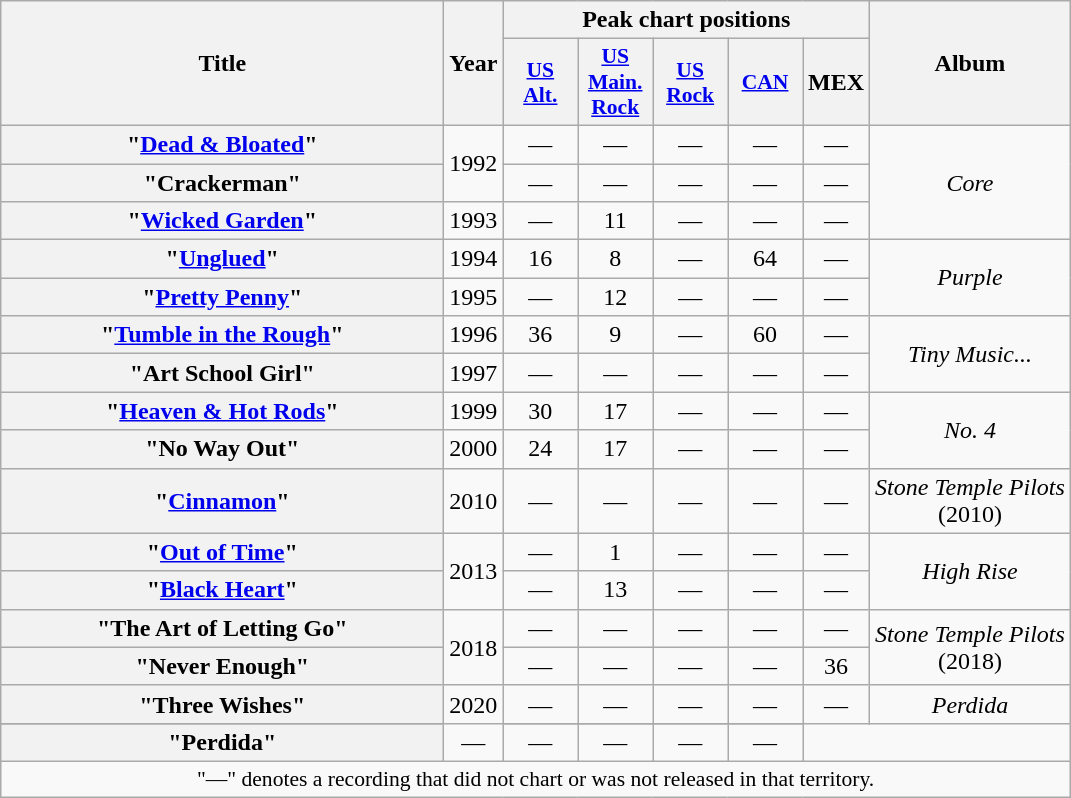<table class="wikitable plainrowheaders" style="text-align:center;">
<tr>
<th scope="col" rowspan="2" style="width:18em;">Title</th>
<th scope="col" rowspan="2">Year</th>
<th scope="col" colspan="5">Peak chart positions</th>
<th scope="col" rowspan="2">Album</th>
</tr>
<tr>
<th scope="col" style="width:3em;font-size:90%;"><a href='#'>US<br>Alt.</a><br></th>
<th scope="col" style="width:3em;font-size:90%;"><a href='#'>US<br>Main.<br>Rock</a><br></th>
<th scope="col" style="width:3em;font-size:90%;"><a href='#'>US<br>Rock</a><br></th>
<th scope="col" style="width:3em;font-size:90%;"><a href='#'>CAN</a><br></th>
<th style="col" style="width:3em;font-size:95%">MEX</th>
</tr>
<tr>
<th scope="row">"<a href='#'>Dead & Bloated</a>"</th>
<td rowspan="2">1992</td>
<td>—</td>
<td>—</td>
<td>—</td>
<td>—</td>
<td>—</td>
<td rowspan="3"><em>Core</em></td>
</tr>
<tr>
<th scope="row">"Crackerman"</th>
<td>—</td>
<td>—</td>
<td>—</td>
<td>—</td>
<td>—</td>
</tr>
<tr>
<th scope="row">"<a href='#'>Wicked Garden</a>"</th>
<td>1993</td>
<td>—</td>
<td>11</td>
<td>—</td>
<td>—</td>
<td>—</td>
</tr>
<tr>
<th scope="row">"<a href='#'>Unglued</a>"</th>
<td>1994</td>
<td>16</td>
<td>8</td>
<td>—</td>
<td>64</td>
<td>—</td>
<td rowspan="2"><em>Purple</em></td>
</tr>
<tr>
<th scope="row">"<a href='#'>Pretty Penny</a>"</th>
<td>1995</td>
<td>—</td>
<td>12</td>
<td>—</td>
<td>—</td>
<td>—</td>
</tr>
<tr>
<th scope="row">"<a href='#'>Tumble in the Rough</a>"</th>
<td>1996</td>
<td>36</td>
<td>9</td>
<td>—</td>
<td>60</td>
<td>—</td>
<td rowspan="2"><em>Tiny Music...</em></td>
</tr>
<tr>
<th scope="row">"Art School Girl"</th>
<td>1997</td>
<td>—</td>
<td>—</td>
<td>—</td>
<td>—</td>
<td>—</td>
</tr>
<tr>
<th scope="row">"<a href='#'>Heaven & Hot Rods</a>"</th>
<td>1999</td>
<td>30</td>
<td>17</td>
<td>—</td>
<td>—</td>
<td>—</td>
<td rowspan="2"><em>No. 4</em></td>
</tr>
<tr>
<th scope="row">"No Way Out"</th>
<td>2000</td>
<td>24</td>
<td>17</td>
<td>—</td>
<td>—</td>
<td>—</td>
</tr>
<tr>
<th scope="row">"<a href='#'>Cinnamon</a>"</th>
<td>2010</td>
<td>—</td>
<td>—</td>
<td>—</td>
<td>—</td>
<td>—</td>
<td><em>Stone Temple Pilots</em><br>(2010)</td>
</tr>
<tr>
<th scope="row">"<a href='#'>Out of Time</a>"</th>
<td rowspan="2">2013</td>
<td>—</td>
<td>1</td>
<td>—</td>
<td>—</td>
<td>—</td>
<td rowspan="2"><em>High Rise</em></td>
</tr>
<tr>
<th scope="row">"<a href='#'>Black Heart</a>"</th>
<td>—</td>
<td>13</td>
<td>—</td>
<td>—</td>
<td>—</td>
</tr>
<tr>
<th scope="row">"The Art of Letting Go"</th>
<td rowspan="2">2018</td>
<td>—</td>
<td>—</td>
<td>—</td>
<td>—</td>
<td>—</td>
<td rowspan="2"><em>Stone Temple Pilots</em><br>(2018)</td>
</tr>
<tr>
<th scope="row">"Never Enough"</th>
<td>—</td>
<td>—</td>
<td>—</td>
<td>—</td>
<td>36</td>
</tr>
<tr>
<th scope="row">"Three Wishes"</th>
<td rowspan="2">2020</td>
<td>—</td>
<td>—</td>
<td>—</td>
<td>—</td>
<td>—</td>
<td rowspan="2"><em>Perdida</em></td>
</tr>
<tr>
</tr>
<tr>
<th scope="row">"Perdida"</th>
<td>—</td>
<td>—</td>
<td>—</td>
<td>—</td>
<td>—</td>
</tr>
<tr>
<td colspan="15" style="font-size:90%">"—" denotes a recording that did not chart or was not released in that territory.</td>
</tr>
</table>
